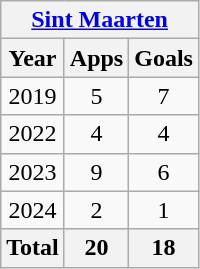<table class="wikitable" style="text-align:center">
<tr>
<th colspan=3><a href='#'>Sint Maarten</a></th>
</tr>
<tr>
<th>Year</th>
<th>Apps</th>
<th>Goals</th>
</tr>
<tr>
<td>2019</td>
<td>5</td>
<td>7</td>
</tr>
<tr>
<td>2022</td>
<td>4</td>
<td>4</td>
</tr>
<tr>
<td>2023</td>
<td>9</td>
<td>6</td>
</tr>
<tr>
<td>2024</td>
<td>2</td>
<td>1</td>
</tr>
<tr>
<th>Total</th>
<th>20</th>
<th>18</th>
</tr>
</table>
